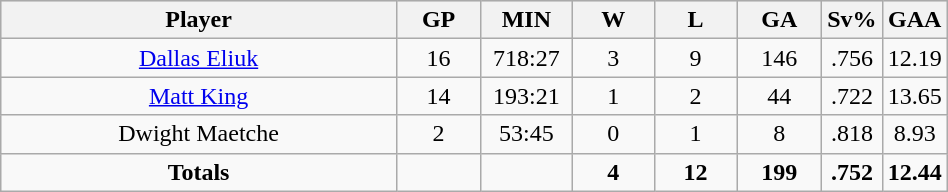<table class="wikitable sortable" width="50%">
<tr align="center"  bgcolor="#dddddd">
<th width="50%">Player</th>
<th width="10%">GP</th>
<th width="10%">MIN</th>
<th width="10%">W</th>
<th width="10%">L</th>
<th width="10%">GA</th>
<th width="10%">Sv%</th>
<th width="10%">GAA</th>
</tr>
<tr align=center>
<td><a href='#'>Dallas Eliuk</a></td>
<td>16</td>
<td>718:27</td>
<td>3</td>
<td>9</td>
<td>146</td>
<td>.756</td>
<td>12.19</td>
</tr>
<tr align=center>
<td><a href='#'>Matt King</a></td>
<td>14</td>
<td>193:21</td>
<td>1</td>
<td>2</td>
<td>44</td>
<td>.722</td>
<td>13.65</td>
</tr>
<tr align=center>
<td>Dwight Maetche</td>
<td>2</td>
<td>53:45</td>
<td>0</td>
<td>1</td>
<td>8</td>
<td>.818</td>
<td>8.93</td>
</tr>
<tr align=center>
<td><strong>Totals</strong></td>
<td></td>
<td></td>
<td><strong>4</strong></td>
<td><strong>12</strong></td>
<td><strong> 199</strong></td>
<td><strong> .752</strong></td>
<td><strong> 12.44</strong></td>
</tr>
</table>
